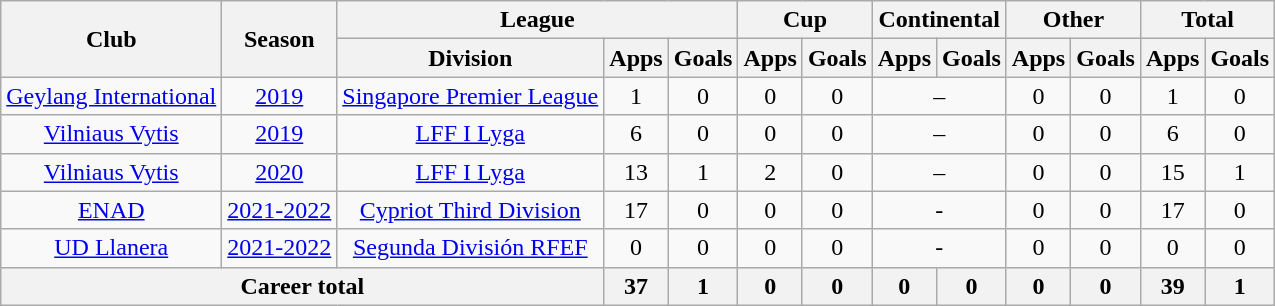<table class="wikitable" style="text-align: center">
<tr>
<th rowspan="2">Club</th>
<th rowspan="2">Season</th>
<th colspan="3">League</th>
<th colspan="2">Cup</th>
<th colspan="2">Continental</th>
<th colspan="2">Other</th>
<th colspan="2">Total</th>
</tr>
<tr>
<th>Division</th>
<th>Apps</th>
<th>Goals</th>
<th>Apps</th>
<th>Goals</th>
<th>Apps</th>
<th>Goals</th>
<th>Apps</th>
<th>Goals</th>
<th>Apps</th>
<th>Goals</th>
</tr>
<tr>
<td><a href='#'>Geylang International</a></td>
<td><a href='#'>2019</a></td>
<td><a href='#'>Singapore Premier League</a></td>
<td>1</td>
<td>0</td>
<td>0</td>
<td>0</td>
<td colspan="2">–</td>
<td>0</td>
<td>0</td>
<td>1</td>
<td>0</td>
</tr>
<tr>
<td><a href='#'>Vilniaus Vytis</a></td>
<td><a href='#'>2019</a></td>
<td><a href='#'>LFF I Lyga</a></td>
<td>6</td>
<td>0</td>
<td>0</td>
<td>0</td>
<td colspan="2">–</td>
<td>0</td>
<td>0</td>
<td>6</td>
<td>0</td>
</tr>
<tr>
<td><a href='#'>Vilniaus Vytis</a></td>
<td><a href='#'>2020</a></td>
<td><a href='#'>LFF I Lyga</a></td>
<td>13</td>
<td>1</td>
<td>2</td>
<td>0</td>
<td colspan="2">–</td>
<td>0</td>
<td>0</td>
<td>15</td>
<td>1</td>
</tr>
<tr>
<td><a href='#'>ENAD</a></td>
<td><a href='#'>2021-2022</a></td>
<td><a href='#'>Cypriot Third Division</a></td>
<td>17</td>
<td>0</td>
<td>0</td>
<td>0</td>
<td colspan="2">-</td>
<td>0</td>
<td>0</td>
<td>17</td>
<td>0</td>
</tr>
<tr>
<td><a href='#'>UD Llanera</a></td>
<td><a href='#'>2021-2022</a></td>
<td><a href='#'>Segunda División RFEF</a></td>
<td>0</td>
<td>0</td>
<td>0</td>
<td>0</td>
<td colspan="2">-</td>
<td>0</td>
<td>0</td>
<td>0</td>
<td>0</td>
</tr>
<tr>
<th colspan=3>Career total</th>
<th>37</th>
<th>1</th>
<th>0</th>
<th>0</th>
<th>0</th>
<th>0</th>
<th>0</th>
<th>0</th>
<th>39</th>
<th>1</th>
</tr>
</table>
